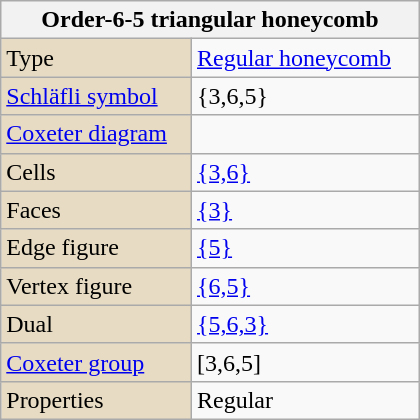<table class="wikitable" align="right" style="margin-left:10px" width=280>
<tr>
<th bgcolor=#e7dcc3 colspan=2>Order-6-5 triangular honeycomb</th>
</tr>
<tr>
<td bgcolor=#e7dcc3>Type</td>
<td><a href='#'>Regular honeycomb</a></td>
</tr>
<tr>
<td bgcolor=#e7dcc3><a href='#'>Schläfli symbol</a></td>
<td>{3,6,5}</td>
</tr>
<tr>
<td bgcolor=#e7dcc3><a href='#'>Coxeter diagram</a></td>
<td></td>
</tr>
<tr>
<td bgcolor=#e7dcc3>Cells</td>
<td><a href='#'>{3,6}</a> </td>
</tr>
<tr>
<td bgcolor=#e7dcc3>Faces</td>
<td><a href='#'>{3}</a></td>
</tr>
<tr>
<td bgcolor=#e7dcc3>Edge figure</td>
<td><a href='#'>{5}</a></td>
</tr>
<tr>
<td bgcolor=#e7dcc3>Vertex figure</td>
<td><a href='#'>{6,5}</a> </td>
</tr>
<tr>
<td bgcolor=#e7dcc3>Dual</td>
<td><a href='#'>{5,6,3}</a></td>
</tr>
<tr>
<td bgcolor=#e7dcc3><a href='#'>Coxeter group</a></td>
<td>[3,6,5]</td>
</tr>
<tr>
<td bgcolor=#e7dcc3>Properties</td>
<td>Regular</td>
</tr>
</table>
